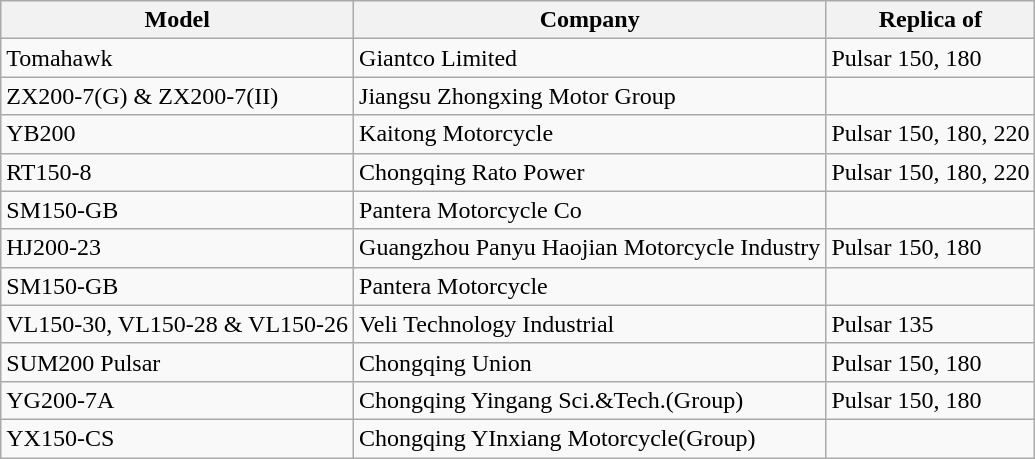<table class="wikitable sortable">
<tr>
<th>Model</th>
<th>Company</th>
<th>Replica of</th>
</tr>
<tr>
<td>Tomahawk</td>
<td>Giantco Limited</td>
<td>Pulsar 150, 180</td>
</tr>
<tr>
<td>ZX200-7(G) & ZX200-7(II)</td>
<td>Jiangsu Zhongxing Motor Group</td>
<td></td>
</tr>
<tr>
<td>YB200</td>
<td>Kaitong Motorcycle</td>
<td>Pulsar 150, 180, 220</td>
</tr>
<tr>
<td>RT150-8</td>
<td>Chongqing Rato Power</td>
<td>Pulsar 150, 180, 220</td>
</tr>
<tr>
<td>SM150-GB</td>
<td>Pantera Motorcycle Co</td>
<td></td>
</tr>
<tr>
<td>HJ200-23</td>
<td>Guangzhou Panyu Haojian Motorcycle Industry</td>
<td>Pulsar 150, 180</td>
</tr>
<tr>
<td>SM150-GB</td>
<td>Pantera Motorcycle</td>
<td></td>
</tr>
<tr>
<td>VL150-30, VL150-28 & VL150-26</td>
<td>Veli Technology Industrial</td>
<td>Pulsar 135</td>
</tr>
<tr>
<td>SUM200 Pulsar</td>
<td>Chongqing Union</td>
<td>Pulsar 150, 180</td>
</tr>
<tr>
<td>YG200-7A</td>
<td>Chongqing Yingang Sci.&Tech.(Group)</td>
<td>Pulsar 150, 180</td>
</tr>
<tr>
<td>YX150-CS</td>
<td>Chongqing YInxiang Motorcycle(Group)</td>
<td></td>
</tr>
</table>
